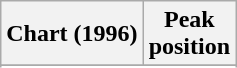<table class="wikitable sortable">
<tr>
<th>Chart (1996)</th>
<th>Peak<br>position</th>
</tr>
<tr>
</tr>
<tr>
</tr>
<tr>
</tr>
<tr>
</tr>
<tr>
</tr>
<tr>
</tr>
</table>
